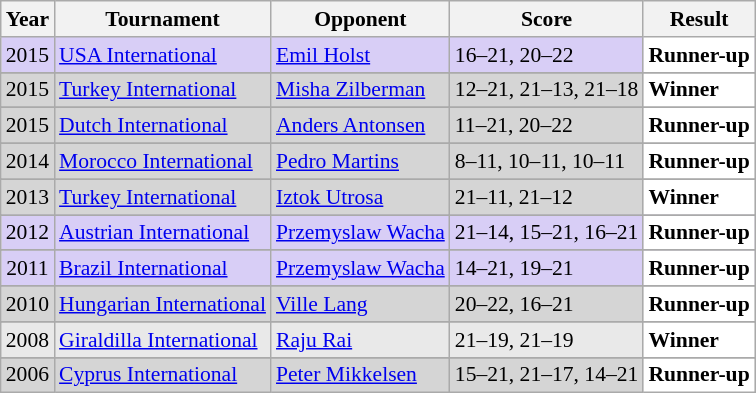<table class="sortable wikitable" style="font-size: 90%;">
<tr>
<th>Year</th>
<th>Tournament</th>
<th>Opponent</th>
<th>Score</th>
<th>Result</th>
</tr>
<tr style="background:#D8CEF6">
<td align="center">2015</td>
<td align="left"><a href='#'>USA International</a></td>
<td align="left"> <a href='#'>Emil Holst</a></td>
<td align="left">16–21, 20–22</td>
<td style="text-align:left; background:white"> <strong>Runner-up</strong></td>
</tr>
<tr>
</tr>
<tr style="background:#D5D5D5">
<td align="center">2015</td>
<td align="left"><a href='#'>Turkey International</a></td>
<td align="left"> <a href='#'>Misha Zilberman</a></td>
<td align="left">12–21, 21–13, 21–18</td>
<td style="text-align:left; background:white"> <strong>Winner</strong></td>
</tr>
<tr>
</tr>
<tr style="background:#D5D5D5">
<td align="center">2015</td>
<td align="left"><a href='#'>Dutch International</a></td>
<td align="left"> <a href='#'>Anders Antonsen</a></td>
<td align="left">11–21, 20–22</td>
<td style="text-align:left; background:white"> <strong>Runner-up</strong></td>
</tr>
<tr>
</tr>
<tr style="background:#D5D5D5">
<td align="center">2014</td>
<td align="left"><a href='#'>Morocco International</a></td>
<td align="left"> <a href='#'>Pedro Martins</a></td>
<td align="left">8–11, 10–11, 10–11</td>
<td style="text-align:left; background:white"> <strong>Runner-up</strong></td>
</tr>
<tr>
</tr>
<tr style="background:#D5D5D5">
<td align="center">2013</td>
<td align="left"><a href='#'>Turkey International</a></td>
<td align="left"> <a href='#'>Iztok Utrosa</a></td>
<td align="left">21–11, 21–12</td>
<td style="text-align:left; background:white"> <strong>Winner</strong></td>
</tr>
<tr>
</tr>
<tr style="background:#D8CEF6">
<td align="center">2012</td>
<td align="left"><a href='#'>Austrian International</a></td>
<td align="left"> <a href='#'>Przemyslaw Wacha</a></td>
<td align="left">21–14, 15–21, 16–21</td>
<td style="text-align:left; background:white"> <strong>Runner-up</strong></td>
</tr>
<tr>
</tr>
<tr style="background:#D8CEF6">
<td align="center">2011</td>
<td align="left"><a href='#'>Brazil International</a></td>
<td align="left"> <a href='#'>Przemyslaw Wacha</a></td>
<td align="left">14–21, 19–21</td>
<td style="text-align:left; background:white"> <strong>Runner-up</strong></td>
</tr>
<tr>
</tr>
<tr style="background:#D5D5D5">
<td align="center">2010</td>
<td align="left"><a href='#'>Hungarian International</a></td>
<td align="left"> <a href='#'>Ville Lang</a></td>
<td align="left">20–22, 16–21</td>
<td style="text-align:left; background:white"> <strong>Runner-up</strong></td>
</tr>
<tr>
</tr>
<tr style="background:#E9E9E9">
<td align="center">2008</td>
<td align="left"><a href='#'>Giraldilla International</a></td>
<td align="left"> <a href='#'>Raju Rai</a></td>
<td align="left">21–19, 21–19</td>
<td style="text-align:left; background:white"> <strong>Winner</strong></td>
</tr>
<tr>
</tr>
<tr style="background:#D5D5D5">
<td align="center">2006</td>
<td align="left"><a href='#'>Cyprus International</a></td>
<td align="left"> <a href='#'>Peter Mikkelsen</a></td>
<td align="left">15–21, 21–17, 14–21</td>
<td style="text-align:left; background:white"> <strong>Runner-up</strong></td>
</tr>
</table>
